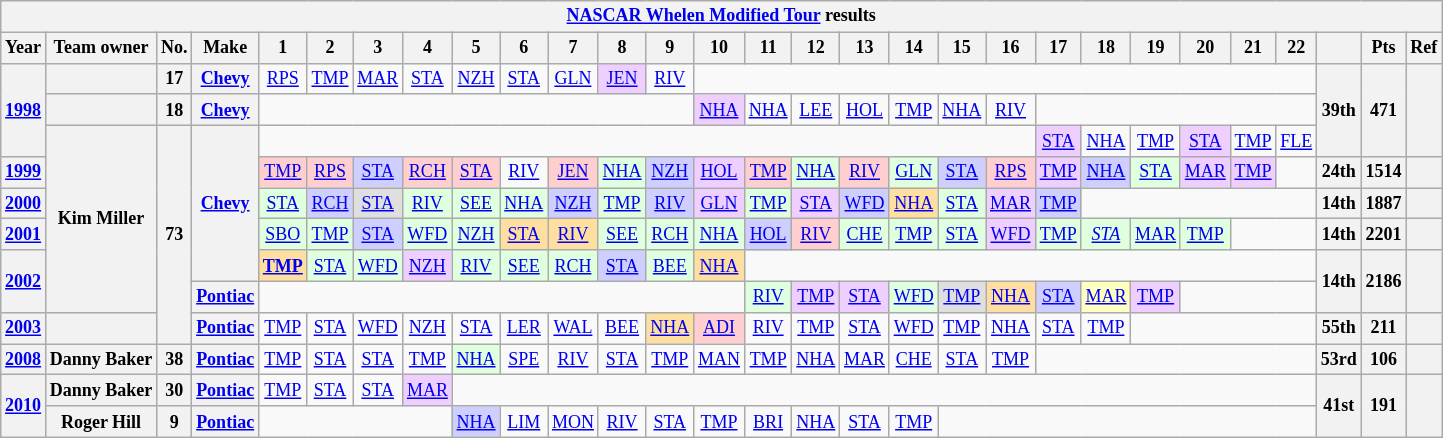<table class="wikitable" style="text-align:center; font-size:75%">
<tr>
<th colspan=29><a href='#'>NASCAR Whelen Modified Tour</a> results</th>
</tr>
<tr>
<th>Year</th>
<th>Team owner</th>
<th>No.</th>
<th>Make</th>
<th>1</th>
<th>2</th>
<th>3</th>
<th>4</th>
<th>5</th>
<th>6</th>
<th>7</th>
<th>8</th>
<th>9</th>
<th>10</th>
<th>11</th>
<th>12</th>
<th>13</th>
<th>14</th>
<th>15</th>
<th>16</th>
<th>17</th>
<th>18</th>
<th>19</th>
<th>20</th>
<th>21</th>
<th>22</th>
<th></th>
<th>Pts</th>
<th>Ref</th>
</tr>
<tr>
<th rowspan=3><a href='#'>1998</a></th>
<th></th>
<th>17</th>
<th><a href='#'>Chevy</a></th>
<td><a href='#'>RPS</a></td>
<td><a href='#'>TMP</a></td>
<td><a href='#'>MAR</a></td>
<td><a href='#'>STA</a></td>
<td><a href='#'>NZH</a></td>
<td><a href='#'>STA</a></td>
<td><a href='#'>GLN</a></td>
<td style="background:#EFCFFF;"><a href='#'>JEN</a><br></td>
<td><a href='#'>RIV</a></td>
<td colspan=13></td>
<th rowspan=3>39th</th>
<th rowspan=3>471</th>
<th rowspan=3></th>
</tr>
<tr>
<th></th>
<th>18</th>
<th><a href='#'>Chevy</a></th>
<td colspan=9></td>
<td style="background:#EFCFFF;"><a href='#'>NHA</a><br></td>
<td><a href='#'>NHA</a></td>
<td><a href='#'>LEE</a></td>
<td><a href='#'>HOL</a></td>
<td><a href='#'>TMP</a></td>
<td><a href='#'>NHA</a></td>
<td><a href='#'>RIV</a></td>
<td colspan=6></td>
</tr>
<tr>
<th rowspan=6>Kim Miller</th>
<th rowspan=7>73</th>
<th rowspan=5><a href='#'>Chevy</a></th>
<td colspan=16></td>
<td style="background:#EFCFFF;"><a href='#'>STA</a><br></td>
<td><a href='#'>NHA</a></td>
<td><a href='#'>TMP</a></td>
<td style="background:#EFCFFF;"><a href='#'>STA</a><br></td>
<td><a href='#'>TMP</a></td>
<td><a href='#'>FLE</a></td>
</tr>
<tr>
<th><a href='#'>1999</a></th>
<td style="background:#FFCFCF;"><a href='#'>TMP</a><br></td>
<td style="background:#FFCFCF;"><a href='#'>RPS</a><br></td>
<td style="background:#CFCFFF;"><a href='#'>STA</a><br></td>
<td style="background:#FFCFCF;"><a href='#'>RCH</a><br></td>
<td style="background:#FFCFCF;"><a href='#'>STA</a><br></td>
<td><a href='#'>RIV</a></td>
<td style="background:#FFCFCF;"><a href='#'>JEN</a><br></td>
<td style="background:#DFFFDF;"><a href='#'>NHA</a><br></td>
<td style="background:#CFCFFF;"><a href='#'>NZH</a><br></td>
<td style="background:#EFCFFF;"><a href='#'>HOL</a><br></td>
<td style="background:#FFCFCF;"><a href='#'>TMP</a><br></td>
<td style="background:#DFFFDF;"><a href='#'>NHA</a><br></td>
<td style="background:#FFCFCF;"><a href='#'>RIV</a><br></td>
<td style="background:#DFFFDF;"><a href='#'>GLN</a><br></td>
<td style="background:#CFCFFF;"><a href='#'>STA</a><br></td>
<td style="background:#FFCFCF;"><a href='#'>RPS</a><br></td>
<td style="background:#EFCFFF;"><a href='#'>TMP</a><br></td>
<td style="background:#CFCFFF;"><a href='#'>NHA</a><br></td>
<td style="background:#DFFFDF;"><a href='#'>STA</a><br></td>
<td style="background:#EFCFFF;"><a href='#'>MAR</a><br></td>
<td style="background:#EFCFFF;"><a href='#'>TMP</a><br></td>
<td></td>
<th>24th</th>
<th>1514</th>
<th></th>
</tr>
<tr>
<th><a href='#'>2000</a></th>
<td style="background:#DFFFDF;"><a href='#'>STA</a><br></td>
<td style="background:#CFCFFF;"><a href='#'>RCH</a><br></td>
<td style="background:#DFDFDF;"><a href='#'>STA</a><br></td>
<td style="background:#DFFFDF;"><a href='#'>RIV</a><br></td>
<td style="background:#DFFFDF;"><a href='#'>SEE</a><br></td>
<td style="background:#DFFFDF;"><a href='#'>NHA</a><br></td>
<td style="background:#CFCFFF;"><a href='#'>NZH</a><br></td>
<td style="background:#DFFFDF;"><a href='#'>TMP</a><br></td>
<td style="background:#CFCFFF;"><a href='#'>RIV</a><br></td>
<td style="background:#EFCFFF;"><a href='#'>GLN</a><br></td>
<td style="background:#DFFFDF;"><a href='#'>TMP</a><br></td>
<td style="background:#EFCFFF;"><a href='#'>STA</a><br></td>
<td style="background:#CFCFFF;"><a href='#'>WFD</a><br></td>
<td style="background:#FFDF9F;"><a href='#'>NHA</a><br></td>
<td style="background:#DFFFDF;"><a href='#'>STA</a><br></td>
<td style="background:#EFCFFF;"><a href='#'>MAR</a><br></td>
<td style="background:#CFCFFF;"><a href='#'>TMP</a><br></td>
<td colspan=5></td>
<th>14th</th>
<th>1887</th>
<th></th>
</tr>
<tr>
<th><a href='#'>2001</a></th>
<td style="background:#DFFFDF;"><a href='#'>SBO</a><br></td>
<td style="background:#DFFFDF;"><a href='#'>TMP</a><br></td>
<td style="background:#CFCFFF;"><a href='#'>STA</a><br></td>
<td style="background:#DFFFDF;"><a href='#'>WFD</a><br></td>
<td style="background:#DFFFDF;"><a href='#'>NZH</a><br></td>
<td style="background:#FFDF9F;"><a href='#'>STA</a><br></td>
<td style="background:#FFDF9F;"><a href='#'>RIV</a><br></td>
<td style="background:#DFFFDF;"><a href='#'>SEE</a><br></td>
<td style="background:#DFFFDF;"><a href='#'>RCH</a><br></td>
<td style="background:#DFFFDF;"><a href='#'>NHA</a><br></td>
<td style="background:#CFCFFF;"><a href='#'>HOL</a><br></td>
<td style="background:#FFCFCF;"><a href='#'>RIV</a><br></td>
<td style="background:#DFFFDF;"><a href='#'>CHE</a><br></td>
<td style="background:#DFFFDF;"><a href='#'>TMP</a><br></td>
<td style="background:#DFFFDF;"><a href='#'>STA</a><br></td>
<td style="background:#EFCFFF;"><a href='#'>WFD</a><br></td>
<td style="background:#DFFFDF;"><a href='#'>TMP</a><br></td>
<td style="background:#DFFFDF;"><em><a href='#'>STA</a></em><br></td>
<td style="background:#DFFFDF;"><a href='#'>MAR</a><br></td>
<td style="background:#DFFFDF;"><a href='#'>TMP</a><br></td>
<td colspan=2></td>
<th>14th</th>
<th>2201</th>
<th></th>
</tr>
<tr>
<th rowspan=2><a href='#'>2002</a></th>
<td style="background:#FFDF9F;"><strong><a href='#'>TMP</a></strong><br></td>
<td style="background:#DFFFDF;"><a href='#'>STA</a><br></td>
<td style="background:#DFFFDF;"><a href='#'>WFD</a><br></td>
<td style="background:#EFCFFF;"><a href='#'>NZH</a><br></td>
<td style="background:#DFFFDF;"><a href='#'>RIV</a><br></td>
<td style="background:#DFFFDF;"><a href='#'>SEE</a><br></td>
<td style="background:#DFFFDF;"><a href='#'>RCH</a><br></td>
<td style="background:#CFCFFF;"><a href='#'>STA</a><br></td>
<td style="background:#DFFFDF;"><a href='#'>BEE</a><br></td>
<td style="background:#FFDF9F;"><a href='#'>NHA</a><br></td>
<td colspan=12></td>
<th rowspan=2>14th</th>
<th rowspan=2>2186</th>
<th rowspan=2></th>
</tr>
<tr>
<th><a href='#'>Pontiac</a></th>
<td colspan=10></td>
<td style="background:#DFFFDF;"><a href='#'>RIV</a><br></td>
<td style="background:#EFCFFF;"><a href='#'>TMP</a><br></td>
<td style="background:#EFCFFF;"><a href='#'>STA</a><br></td>
<td style="background:#DFFFDF;"><a href='#'>WFD</a><br></td>
<td style="background:#DFDFDF;"><a href='#'>TMP</a><br></td>
<td style="background:#FFDF9F;"><a href='#'>NHA</a><br></td>
<td style="background:#CFCFFF;"><a href='#'>STA</a><br></td>
<td style="background:#FFFFBF;"><a href='#'>MAR</a><br></td>
<td style="background:#EFCFFF;"><a href='#'>TMP</a><br></td>
<td colspan=3></td>
</tr>
<tr>
<th><a href='#'>2003</a></th>
<th></th>
<th><a href='#'>Pontiac</a></th>
<td><a href='#'>TMP</a></td>
<td><a href='#'>STA</a></td>
<td><a href='#'>WFD</a></td>
<td><a href='#'>NZH</a></td>
<td><a href='#'>STA</a></td>
<td><a href='#'>LER</a></td>
<td><a href='#'>WAL</a></td>
<td><a href='#'>BEE</a></td>
<td style="background:#FFDF9F;"><a href='#'>NHA</a><br></td>
<td style="background:#FFCFCF;"><a href='#'>ADI</a><br></td>
<td><a href='#'>RIV</a></td>
<td><a href='#'>TMP</a></td>
<td><a href='#'>STA</a></td>
<td><a href='#'>WFD</a></td>
<td><a href='#'>TMP</a></td>
<td><a href='#'>NHA</a></td>
<td><a href='#'>STA</a></td>
<td><a href='#'>TMP</a></td>
<td colspan=4></td>
<th>55th</th>
<th>211</th>
<th></th>
</tr>
<tr>
<th><a href='#'>2008</a></th>
<th>Danny Baker</th>
<th>38</th>
<th><a href='#'>Pontiac</a></th>
<td><a href='#'>TMP</a></td>
<td><a href='#'>STA</a></td>
<td><a href='#'>STA</a></td>
<td><a href='#'>TMP</a></td>
<td style="background:#DFFFDF;"><a href='#'>NHA</a><br></td>
<td><a href='#'>SPE</a></td>
<td><a href='#'>RIV</a></td>
<td><a href='#'>STA</a></td>
<td><a href='#'>TMP</a></td>
<td><a href='#'>MAN</a></td>
<td><a href='#'>TMP</a></td>
<td><a href='#'>NHA</a></td>
<td><a href='#'>MAR</a></td>
<td><a href='#'>CHE</a></td>
<td><a href='#'>STA</a></td>
<td><a href='#'>TMP</a></td>
<td colspan=6></td>
<th>53rd</th>
<th>106</th>
<th></th>
</tr>
<tr>
<th rowspan=2><a href='#'>2010</a></th>
<th>Danny Baker</th>
<th>30</th>
<th><a href='#'>Pontiac</a></th>
<td><a href='#'>TMP</a></td>
<td><a href='#'>STA</a></td>
<td><a href='#'>STA</a></td>
<td style="background:#EFCFFF;"><a href='#'>MAR</a><br></td>
<td colspan=18></td>
<th rowspan=2>41st</th>
<th rowspan=2>191</th>
<th rowspan=2></th>
</tr>
<tr>
<th>Roger Hill</th>
<th>9</th>
<th><a href='#'>Pontiac</a></th>
<td colspan=4></td>
<td style="background:#CFCFFF;"><a href='#'>NHA</a><br></td>
<td><a href='#'>LIM</a></td>
<td><a href='#'>MON</a></td>
<td><a href='#'>RIV</a></td>
<td><a href='#'>STA</a></td>
<td><a href='#'>TMP</a></td>
<td><a href='#'>BRI</a></td>
<td><a href='#'>NHA</a></td>
<td><a href='#'>STA</a></td>
<td><a href='#'>TMP</a></td>
<td colspan=8></td>
</tr>
</table>
